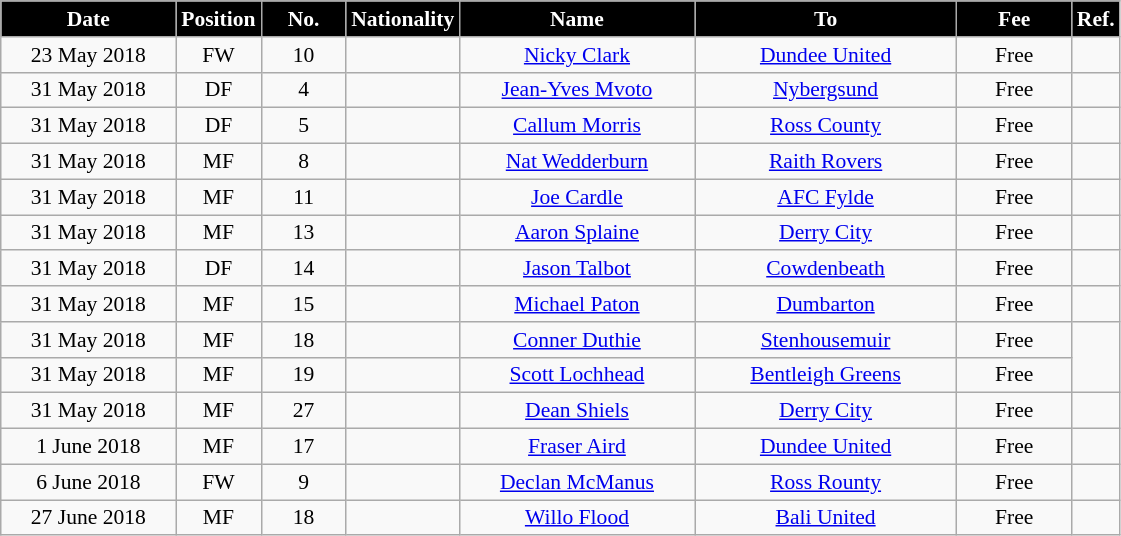<table class="wikitable"  style="text-align:center; font-size:90%; ">
<tr>
<th style="background:#000000; color:white; width:110px;">Date</th>
<th style="background:#000000; color:white; width:50px;">Position</th>
<th style="background:#000000; color:white; width:50px;">No.</th>
<th style="background:#000000; color:white; width:50px;">Nationality</th>
<th style="background:#000000; color:white; width:150px;">Name</th>
<th style="background:#000000; color:white; width:168px;">To</th>
<th style="background:#000000; color:white; width:70px;">Fee</th>
<th style="background:#000000; color:white; width:25px;">Ref.</th>
</tr>
<tr>
<td>23 May 2018</td>
<td>FW</td>
<td>10</td>
<td></td>
<td><a href='#'>Nicky Clark</a></td>
<td><a href='#'>Dundee United</a></td>
<td>Free</td>
<td></td>
</tr>
<tr>
<td>31 May 2018</td>
<td>DF</td>
<td>4</td>
<td></td>
<td><a href='#'>Jean-Yves Mvoto</a></td>
<td> <a href='#'>Nybergsund</a></td>
<td>Free</td>
<td></td>
</tr>
<tr>
<td>31 May 2018</td>
<td>DF</td>
<td>5</td>
<td></td>
<td><a href='#'>Callum Morris</a></td>
<td><a href='#'>Ross County</a></td>
<td>Free</td>
<td></td>
</tr>
<tr>
<td>31 May 2018</td>
<td>MF</td>
<td>8</td>
<td></td>
<td><a href='#'>Nat Wedderburn</a></td>
<td><a href='#'>Raith Rovers</a></td>
<td>Free</td>
<td></td>
</tr>
<tr>
<td>31 May 2018</td>
<td>MF</td>
<td>11</td>
<td></td>
<td><a href='#'>Joe Cardle</a></td>
<td> <a href='#'>AFC Fylde</a></td>
<td>Free</td>
<td></td>
</tr>
<tr>
<td>31 May 2018</td>
<td>MF</td>
<td>13</td>
<td></td>
<td><a href='#'>Aaron Splaine</a></td>
<td> <a href='#'>Derry City</a></td>
<td>Free</td>
<td></td>
</tr>
<tr>
<td>31 May 2018</td>
<td>DF</td>
<td>14</td>
<td></td>
<td><a href='#'>Jason Talbot</a></td>
<td><a href='#'>Cowdenbeath</a></td>
<td>Free</td>
<td></td>
</tr>
<tr>
<td>31 May 2018</td>
<td>MF</td>
<td>15</td>
<td></td>
<td><a href='#'>Michael Paton</a></td>
<td><a href='#'>Dumbarton</a></td>
<td>Free</td>
<td></td>
</tr>
<tr>
<td>31 May 2018</td>
<td>MF</td>
<td>18</td>
<td></td>
<td><a href='#'>Conner Duthie</a></td>
<td><a href='#'>Stenhousemuir</a></td>
<td>Free</td>
<td rowspan="2"></td>
</tr>
<tr>
<td>31 May 2018</td>
<td>MF</td>
<td>19</td>
<td></td>
<td><a href='#'>Scott Lochhead</a></td>
<td> <a href='#'>Bentleigh Greens</a></td>
<td>Free</td>
</tr>
<tr>
<td>31 May 2018</td>
<td>MF</td>
<td>27</td>
<td></td>
<td><a href='#'>Dean Shiels</a></td>
<td> <a href='#'>Derry City</a></td>
<td>Free</td>
<td></td>
</tr>
<tr>
<td>1 June 2018</td>
<td>MF</td>
<td>17</td>
<td></td>
<td><a href='#'>Fraser Aird</a></td>
<td><a href='#'>Dundee United</a></td>
<td>Free</td>
<td></td>
</tr>
<tr>
<td>6 June 2018</td>
<td>FW</td>
<td>9</td>
<td></td>
<td><a href='#'>Declan McManus</a></td>
<td><a href='#'>Ross Rounty</a></td>
<td>Free</td>
<td></td>
</tr>
<tr>
<td>27 June 2018</td>
<td>MF</td>
<td>18</td>
<td></td>
<td><a href='#'>Willo Flood</a></td>
<td> <a href='#'>Bali United</a></td>
<td>Free</td>
<td></td>
</tr>
</table>
